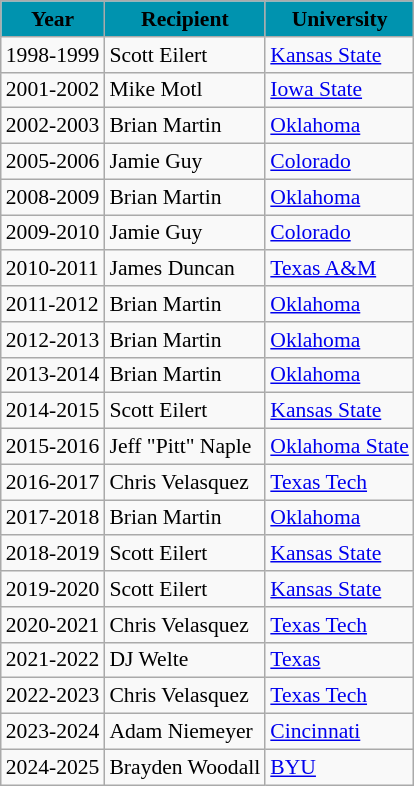<table class="wikitable sortable" style="font-size:90%;">
<tr>
<th style="background:#0093AF;"><span>Year</span></th>
<th style="background:#0093AF;"><span>Recipient</span></th>
<th style="background:#0093AF;"><span>University</span></th>
</tr>
<tr>
<td>1998-1999</td>
<td>Scott Eilert</td>
<td><a href='#'>Kansas State</a></td>
</tr>
<tr>
<td>2001-2002</td>
<td>Mike Motl</td>
<td><a href='#'>Iowa State</a></td>
</tr>
<tr>
<td>2002-2003</td>
<td>Brian Martin</td>
<td><a href='#'>Oklahoma</a></td>
</tr>
<tr>
<td>2005-2006</td>
<td>Jamie Guy</td>
<td><a href='#'>Colorado</a></td>
</tr>
<tr>
<td>2008-2009</td>
<td>Brian Martin</td>
<td><a href='#'>Oklahoma</a></td>
</tr>
<tr>
<td>2009-2010</td>
<td>Jamie Guy</td>
<td><a href='#'>Colorado</a></td>
</tr>
<tr>
<td>2010-2011</td>
<td>James Duncan</td>
<td><a href='#'>Texas A&M</a></td>
</tr>
<tr>
<td>2011-2012</td>
<td>Brian Martin</td>
<td><a href='#'>Oklahoma</a></td>
</tr>
<tr>
<td>2012-2013</td>
<td>Brian Martin</td>
<td><a href='#'>Oklahoma</a></td>
</tr>
<tr>
<td>2013-2014</td>
<td>Brian Martin</td>
<td><a href='#'>Oklahoma</a></td>
</tr>
<tr>
<td>2014-2015</td>
<td>Scott Eilert</td>
<td><a href='#'>Kansas State</a></td>
</tr>
<tr>
<td>2015-2016</td>
<td>Jeff "Pitt" Naple</td>
<td><a href='#'>Oklahoma State</a></td>
</tr>
<tr>
<td>2016-2017</td>
<td>Chris Velasquez</td>
<td><a href='#'>Texas Tech</a></td>
</tr>
<tr>
<td>2017-2018</td>
<td>Brian Martin</td>
<td><a href='#'>Oklahoma</a></td>
</tr>
<tr>
<td>2018-2019</td>
<td>Scott Eilert</td>
<td><a href='#'>Kansas State</a></td>
</tr>
<tr>
<td>2019-2020</td>
<td>Scott Eilert</td>
<td><a href='#'>Kansas State</a></td>
</tr>
<tr>
<td>2020-2021</td>
<td>Chris Velasquez</td>
<td><a href='#'>Texas Tech</a></td>
</tr>
<tr>
<td>2021-2022</td>
<td>DJ Welte</td>
<td><a href='#'>Texas</a></td>
</tr>
<tr>
<td>2022-2023</td>
<td>Chris Velasquez</td>
<td><a href='#'>Texas Tech</a></td>
</tr>
<tr>
<td>2023-2024</td>
<td>Adam Niemeyer</td>
<td><a href='#'>Cincinnati</a></td>
</tr>
<tr>
<td>2024-2025</td>
<td>Brayden Woodall</td>
<td><a href='#'>BYU</a></td>
</tr>
</table>
